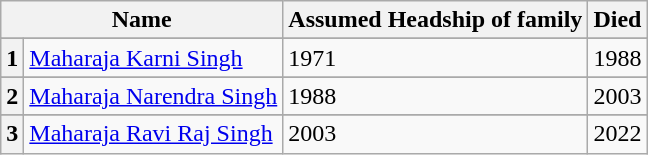<table class="wikitable">
<tr>
<th colspan=2>Name</th>
<th>Assumed Headship of family</th>
<th>Died</th>
</tr>
<tr>
</tr>
<tr>
<th>1</th>
<td><a href='#'>Maharaja Karni Singh</a></td>
<td>1971</td>
<td>1988</td>
</tr>
<tr>
</tr>
<tr>
<th>2</th>
<td><a href='#'>Maharaja Narendra Singh</a></td>
<td>1988</td>
<td>2003</td>
</tr>
<tr>
</tr>
<tr>
<th>3</th>
<td><a href='#'>Maharaja Ravi Raj Singh</a></td>
<td>2003</td>
<td>2022</td>
</tr>
</table>
